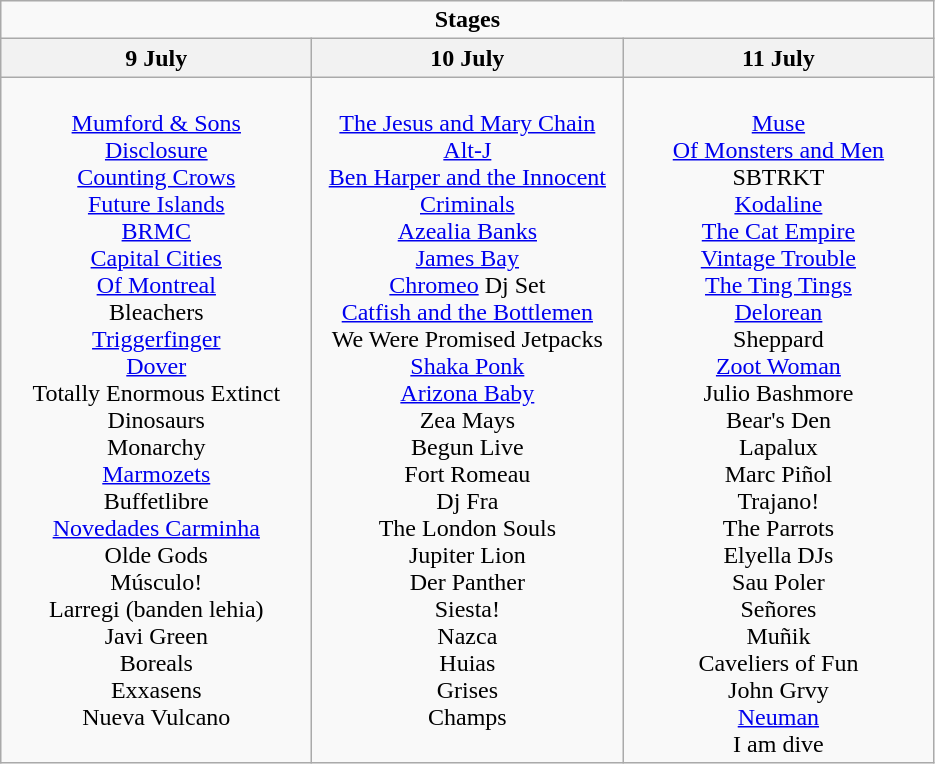<table class="wikitable">
<tr>
<td colspan="4" align="center"><strong>Stages</strong></td>
</tr>
<tr>
<th>9 July</th>
<th>10 July</th>
<th>11 July</th>
</tr>
<tr>
<td valign="top" align="center" width=200><br><a href='#'>Mumford & Sons</a><br> <a href='#'>Disclosure</a><br> <a href='#'>Counting Crows</a><br> <a href='#'>Future Islands</a><br> <a href='#'>BRMC</a><br> <a href='#'>Capital Cities</a><br> <a href='#'>Of Montreal</a><br> Bleachers<br> <a href='#'>Triggerfinger</a><br> <a href='#'>Dover</a><br> Totally Enormous Extinct Dinosaurs<br> Monarchy<br> <a href='#'>Marmozets</a><br> Buffetlibre<br> <a href='#'>Novedades Carminha</a><br> Olde Gods<br> Músculo!<br> Larregi (banden lehia)<br> Javi Green<br> Boreals<br> Exxasens<br> Nueva Vulcano</td>
<td valign="top" align="center" width=200><br><a href='#'>The Jesus and Mary Chain</a><br> <a href='#'>Alt-J</a><br> <a href='#'>Ben Harper and the Innocent Criminals</a><br> <a href='#'>Azealia Banks</a><br> <a href='#'>James Bay</a><br> <a href='#'>Chromeo</a> Dj Set<br> <a href='#'>Catfish and the Bottlemen</a><br> We Were Promised Jetpacks<br> <a href='#'>Shaka Ponk</a><br> <a href='#'>Arizona Baby</a><br> Zea Mays<br> Begun Live<br> Fort Romeau<br> Dj Fra<br> The London Souls<br> Jupiter Lion<br> Der Panther<br> Siesta!<br> Nazca<br> Huias<br> Grises<br> Champs</td>
<td valign="top" align="center" width=200><br><a href='#'>Muse</a><br> <a href='#'>Of Monsters and Men</a><br> SBTRKT<br> <a href='#'>Kodaline</a><br> <a href='#'>The Cat Empire</a><br> <a href='#'>Vintage Trouble</a><br> <a href='#'>The Ting Tings</a><br> <a href='#'>Delorean</a><br> Sheppard<br> <a href='#'>Zoot Woman</a><br> Julio Bashmore<br> Bear's Den<br> Lapalux<br> Marc Piñol<br> Trajano!<br> The Parrots<br> Elyella DJs<br> Sau Poler<br> Señores<br> Muñik<br> Caveliers of Fun<br> John Grvy<br> <a href='#'>Neuman</a><br> I am dive</td>
</tr>
</table>
